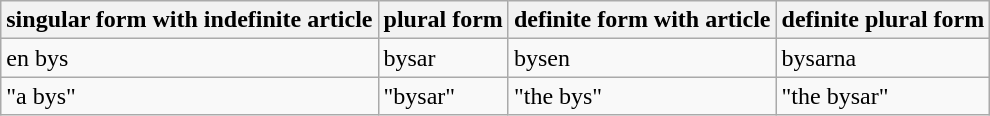<table class="wikitable">
<tr>
<th>singular form with indefinite article</th>
<th>plural form</th>
<th>definite form with article</th>
<th>definite plural form</th>
</tr>
<tr>
<td>en bys</td>
<td>bysar</td>
<td>bysen</td>
<td>bysarna</td>
</tr>
<tr>
<td>"a bys"</td>
<td>"bysar"</td>
<td>"the bys"</td>
<td>"the bysar"</td>
</tr>
</table>
